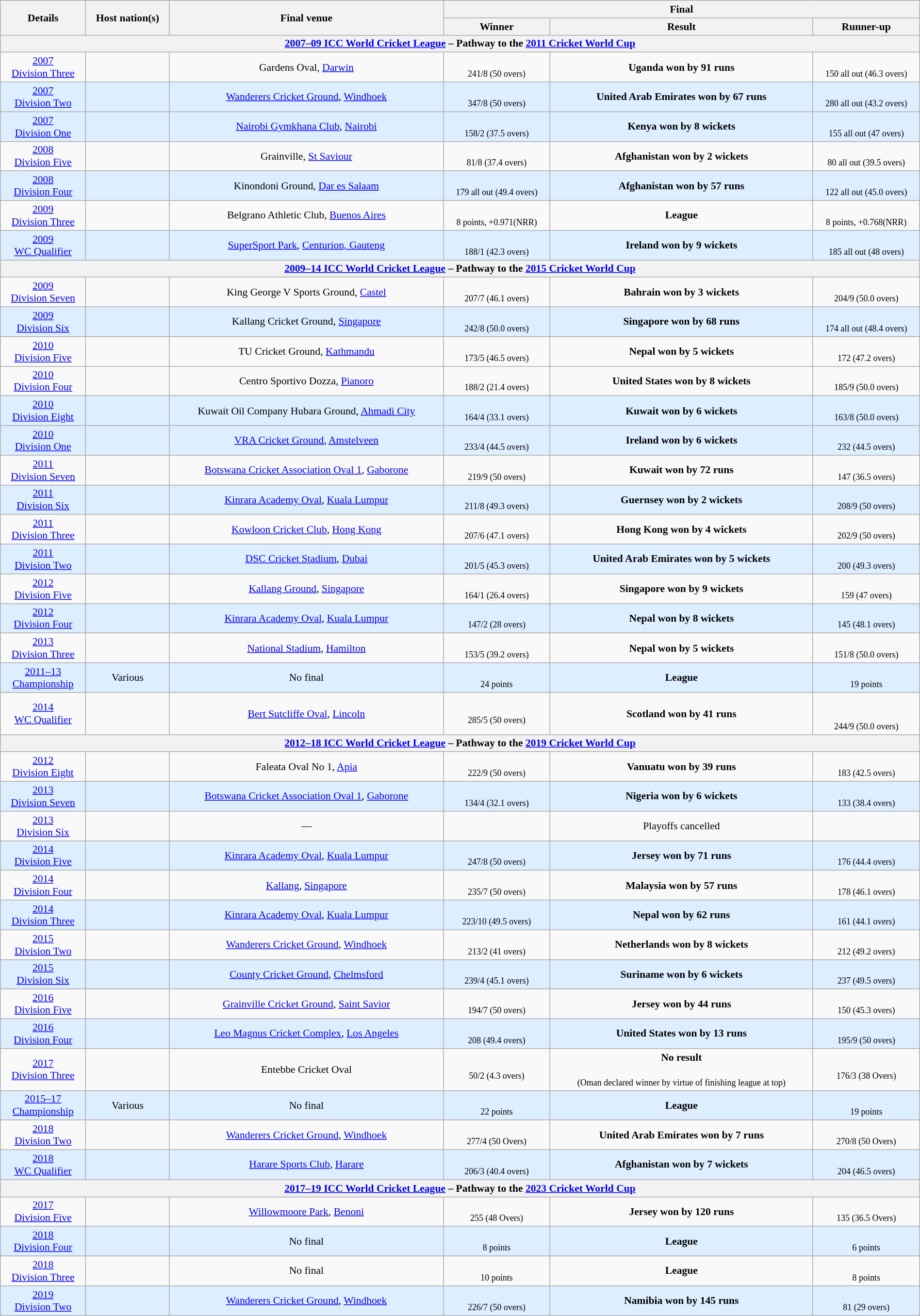<table class="wikitable" style="font-size:90%; width: 100%; text-align: center;">
<tr>
<th rowspan=2>Details</th>
<th rowspan=2>Host nation(s)</th>
<th rowspan=2>Final venue</th>
<th colspan=3>Final</th>
</tr>
<tr>
<th>Winner</th>
<th>Result</th>
<th>Runner-up</th>
</tr>
<tr>
<th colspan=6><strong><a href='#'>2007–09 ICC World Cricket League</a></strong> – Pathway to the <a href='#'>2011 Cricket World Cup</a></th>
</tr>
<tr>
<td><a href='#'>2007<br>Division Three</a></td>
<td></td>
<td>Gardens Oval, <a href='#'>Darwin</a></td>
<td><br><small>241/8 (50 overs)</small></td>
<td><strong>Uganda won by 91 runs</strong><br></td>
<td><br><small>150 all out (46.3 overs)</small></td>
</tr>
<tr style="background:#ddeeff">
<td><a href='#'>2007<br>Division Two</a></td>
<td></td>
<td><a href='#'>Wanderers Cricket Ground</a>, <a href='#'>Windhoek</a></td>
<td><br><small>347/8 (50 overs)</small></td>
<td><strong>United Arab Emirates won by 67 runs</strong><br></td>
<td><br><small>280 all out (43.2 overs)</small></td>
</tr>
<tr style="background:#ddeeff">
<td><a href='#'>2007<br>Division One</a></td>
<td></td>
<td><a href='#'>Nairobi Gymkhana Club</a>, <a href='#'>Nairobi</a></td>
<td><br><small>158/2 (37.5 overs)</small></td>
<td><strong>Kenya won by 8 wickets</strong><br></td>
<td><br><small>155 all out (47 overs)</small></td>
</tr>
<tr>
<td><a href='#'>2008<br>Division Five</a></td>
<td></td>
<td>Grainville, <a href='#'>St Saviour</a></td>
<td><br><small>81/8 (37.4 overs)</small></td>
<td><strong>Afghanistan won by 2 wickets</strong><br></td>
<td><br><small>80 all out (39.5 overs)</small></td>
</tr>
<tr style="background:#ddeeff">
<td><a href='#'>2008<br>Division Four</a></td>
<td></td>
<td>Kinondoni Ground, <a href='#'>Dar es Salaam</a></td>
<td><br><small>179 all out (49.4 overs)</small></td>
<td><strong>Afghanistan won by 57 runs</strong><br></td>
<td><br><small>122 all out (45.0 overs)</small></td>
</tr>
<tr>
<td><a href='#'>2009<br>Division Three</a></td>
<td></td>
<td>Belgrano Athletic Club, <a href='#'>Buenos Aires</a></td>
<td><br><small>8 points, +0.971(NRR)</small></td>
<td><strong>League</strong><br> </td>
<td><br><small>8 points, +0.768(NRR)</small></td>
</tr>
<tr style="background:#ddeeff">
<td><a href='#'>2009<br>WC Qualifier</a></td>
<td></td>
<td><a href='#'>SuperSport Park</a>, <a href='#'>Centurion, Gauteng</a></td>
<td><br><small>188/1 (42.3 overs)</small></td>
<td><strong>Ireland won by 9 wickets</strong><br></td>
<td><br><small>185 all out (48 overs)</small></td>
</tr>
<tr>
<th colspan=6><strong><a href='#'>2009–14 ICC World Cricket League</a></strong> – Pathway to the <a href='#'>2015 Cricket World Cup</a></th>
</tr>
<tr>
<td><a href='#'>2009<br>Division Seven</a></td>
<td></td>
<td>King George V Sports Ground, <a href='#'>Castel</a></td>
<td><br><small>207/7 (46.1 overs)</small></td>
<td><strong>Bahrain won by 3 wickets</strong><br> </td>
<td><br><small>204/9 (50.0 overs)</small></td>
</tr>
<tr style="background:#ddeeff">
<td><a href='#'>2009<br>Division Six</a></td>
<td></td>
<td>Kallang Cricket Ground, <a href='#'>Singapore</a></td>
<td><br><small>242/8 (50.0 overs)</small></td>
<td><strong>Singapore won by 68 runs</strong><br>  </td>
<td><br><small>174 all out (48.4 overs)</small></td>
</tr>
<tr>
<td><a href='#'>2010<br>Division Five</a></td>
<td></td>
<td>TU Cricket Ground, <a href='#'>Kathmandu</a></td>
<td><br><small>173/5 (46.5 overs)</small></td>
<td><strong>Nepal won by 5 wickets</strong><br> </td>
<td><br><small>172 (47.2 overs)</small></td>
</tr>
<tr>
<td><a href='#'>2010<br>Division Four</a></td>
<td></td>
<td>Centro Sportivo Dozza, <a href='#'>Pianoro</a></td>
<td><br><small>188/2 (21.4 overs)</small></td>
<td><strong>United States won by 8 wickets</strong><br> </td>
<td><br><small>185/9 (50.0 overs)</small></td>
</tr>
<tr style="background:#ddeeff">
<td><a href='#'>2010<br>Division Eight</a></td>
<td></td>
<td>Kuwait Oil Company Hubara Ground, <a href='#'>Ahmadi City</a></td>
<td><br><small>164/4 (33.1 overs)</small></td>
<td><strong>Kuwait won by 6 wickets</strong><br> </td>
<td><br><small>163/8 (50.0 overs)</small></td>
</tr>
<tr style="background:#ddeeff">
<td><a href='#'>2010<br>Division One</a></td>
<td></td>
<td><a href='#'>VRA Cricket Ground</a>, <a href='#'>Amstelveen</a></td>
<td><br><small>233/4 (44.5 overs)</small></td>
<td><strong>Ireland won by 6 wickets</strong><br> </td>
<td><br><small>232 (44.5 overs)</small></td>
</tr>
<tr>
<td><a href='#'>2011<br>Division Seven</a></td>
<td></td>
<td><a href='#'>Botswana Cricket Association Oval 1</a>, <a href='#'>Gaborone</a></td>
<td><br><small>219/9 (50 overs)</small></td>
<td><strong>Kuwait won by 72 runs</strong><br> </td>
<td><br><small>147 (36.5 overs)</small></td>
</tr>
<tr style="background:#ddeeff">
<td><a href='#'>2011<br>Division Six</a></td>
<td></td>
<td><a href='#'>Kinrara Academy Oval</a>, <a href='#'>Kuala Lumpur</a></td>
<td><br><small>211/8 (49.3 overs)</small></td>
<td><strong>Guernsey won by 2 wickets</strong><br> </td>
<td><br><small>208/9 (50 overs)</small></td>
</tr>
<tr>
<td><a href='#'>2011<br>Division Three</a></td>
<td></td>
<td><a href='#'>Kowloon Cricket Club</a>, <a href='#'>Hong Kong</a></td>
<td><br><small>207/6 (47.1 overs)</small></td>
<td><strong>Hong Kong won by 4 wickets</strong><br> </td>
<td><br><small>202/9 (50 overs)</small></td>
</tr>
<tr style="background:#ddeeff">
<td><a href='#'>2011<br>Division Two</a></td>
<td></td>
<td><a href='#'>DSC Cricket Stadium</a>, <a href='#'>Dubai</a></td>
<td><br><small>201/5 (45.3 overs)</small></td>
<td><strong>United Arab Emirates won by 5 wickets</strong><br> </td>
<td><br><small>200 (49.3 overs)</small></td>
</tr>
<tr>
<td><a href='#'>2012<br>Division Five</a></td>
<td></td>
<td><a href='#'>Kallang Ground</a>, <a href='#'>Singapore</a></td>
<td><br><small>164/1 (26.4 overs)</small></td>
<td><strong>Singapore won by 9 wickets</strong><br> </td>
<td><br><small>159 (47 overs)</small></td>
</tr>
<tr style="background:#ddeeff">
<td><a href='#'>2012<br>Division Four</a></td>
<td></td>
<td><a href='#'>Kinrara Academy Oval</a>, <a href='#'>Kuala Lumpur</a></td>
<td><br><small>147/2 (28 overs)</small></td>
<td><strong>Nepal won by 8 wickets</strong><br> </td>
<td><br><small>145 (48.1 overs)</small></td>
</tr>
<tr>
<td><a href='#'>2013<br>Division Three</a></td>
<td></td>
<td><a href='#'>National Stadium</a>, <a href='#'>Hamilton</a></td>
<td><br><small>153/5 (39.2 overs)</small></td>
<td><strong>Nepal won by 5 wickets</strong><br> </td>
<td><br><small>151/8 (50.0 overs)</small></td>
</tr>
<tr style="background:#ddeeff">
<td><a href='#'>2011–13<br>Championship</a></td>
<td>Various</td>
<td>No final</td>
<td> <br> <small>24 points</small></td>
<td><strong>League</strong><br></td>
<td><br> <small>19 points</small></td>
</tr>
<tr>
<td><a href='#'>2014<br>WC Qualifier</a></td>
<td></td>
<td><a href='#'>Bert Sutcliffe Oval</a>, <a href='#'>Lincoln</a></td>
<td><br><small>285/5 (50 overs)</small></td>
<td><strong>Scotland won by 41 runs</strong><br> </td>
<td><br><br><small>244/9 (50.0 overs)</small></td>
</tr>
<tr>
<th colspan=6><strong><a href='#'>2012–18 ICC World Cricket League</a></strong> – Pathway to the <a href='#'>2019 Cricket World Cup</a></th>
</tr>
<tr>
<td><a href='#'>2012<br>Division Eight</a></td>
<td></td>
<td>Faleata Oval No 1, <a href='#'>Apia</a></td>
<td><br><small>222/9 (50 overs)</small></td>
<td><strong>Vanuatu won by 39 runs</strong><br> </td>
<td><br><small>183 (42.5 overs)</small></td>
</tr>
<tr style="background:#ddeeff">
<td><a href='#'>2013<br>Division Seven</a></td>
<td></td>
<td><a href='#'>Botswana Cricket Association Oval 1</a>, <a href='#'>Gaborone</a></td>
<td><br><small>134/4 (32.1 overs) </small></td>
<td><strong>Nigeria won by 6 wickets</strong><br> </td>
<td><br><small>133 (38.4 overs)</small></td>
</tr>
<tr>
<td><a href='#'>2013<br>Division Six</a></td>
<td></td>
<td>—</td>
<td></td>
<td>Playoffs cancelled  </td>
<td></td>
</tr>
<tr style="background:#ddeeff">
<td><a href='#'>2014<br>Division Five</a></td>
<td></td>
<td><a href='#'>Kinrara Academy Oval</a>, <a href='#'>Kuala Lumpur</a></td>
<td><br><small>247/8 (50 overs)</small></td>
<td><strong>Jersey won by 71 runs</strong><br> </td>
<td><br><small>176 (44.4 overs)</small></td>
</tr>
<tr>
<td><a href='#'>2014<br>Division Four</a></td>
<td></td>
<td><a href='#'>Kallang</a>, <a href='#'>Singapore</a></td>
<td> <br><small>235/7 (50 overs) </small></td>
<td><strong>Malaysia won by 57 runs</strong><br></td>
<td><br><small>178 (46.1 overs)</small></td>
</tr>
<tr style="background:#ddeeff">
<td><a href='#'>2014<br>Division Three</a></td>
<td></td>
<td><a href='#'>Kinrara Academy Oval</a>, <a href='#'>Kuala Lumpur</a></td>
<td> <br><small>223/10 (49.5 overs) </small></td>
<td><strong>Nepal won by 62 runs</strong><br></td>
<td><br><small>161 (44.1 overs)</small></td>
</tr>
<tr>
<td><a href='#'>2015<br>Division Two</a></td>
<td></td>
<td><a href='#'>Wanderers Cricket Ground</a>, <a href='#'>Windhoek</a></td>
<td><br><small>213/2 (41 overs) </small></td>
<td><strong>Netherlands won by 8 wickets</strong><br></td>
<td><br><small>212 (49.2 overs)</small></td>
</tr>
<tr style="background:#ddeeff">
<td><a href='#'>2015<br>Division Six</a></td>
<td></td>
<td><a href='#'>County Cricket Ground</a>, <a href='#'>Chelmsford</a></td>
<td> <br><small> 239/4 (45.1 overs) </small></td>
<td><strong>Suriname won by 6 wickets</strong><br></td>
<td> <br><small> 237 (49.5 overs) </small></td>
</tr>
<tr>
<td><a href='#'>2016<br>Division Five</a></td>
<td></td>
<td><a href='#'>Grainville Cricket Ground</a>, <a href='#'>Saint Savior</a></td>
<td> <br><small> 194/7 (50 overs) </small></td>
<td><strong>Jersey won by 44 runs</strong><br></td>
<td> <br><small> 150 (45.3 overs)</small></td>
</tr>
<tr style="background:#ddeeff">
<td><a href='#'>2016<br>Division Four</a></td>
<td></td>
<td><a href='#'>Leo Magnus Cricket Complex</a>, <a href='#'>Los Angeles</a></td>
<td> <br> <small> 208 (49.4 overs)</small></td>
<td><strong>United States won by 13 runs</strong><br> </td>
<td> <br> <small> 195/9 (50 overs)</small></td>
</tr>
<tr>
<td><a href='#'>2017<br>Division Three</a></td>
<td></td>
<td>Entebbe Cricket Oval</td>
<td> <br> <small>50/2 (4.3 overs)</small></td>
<td><strong>No result</strong><br><br><small>(Oman declared winner by virtue of finishing league at top)</small></td>
<td> <br> <small> 176/3 (38 Overs)</small></td>
</tr>
<tr style="background:#ddeeff">
<td><a href='#'>2015–17<br>Championship</a></td>
<td>Various</td>
<td>No final</td>
<td> <br> <small> 22 points</small></td>
<td><strong>League</strong><br></td>
<td> <br> <small> 19 points</small></td>
</tr>
<tr>
<td><a href='#'>2018<br>Division Two</a></td>
<td></td>
<td><a href='#'>Wanderers Cricket Ground</a>, <a href='#'>Windhoek</a></td>
<td> <br> <small> 277/4 (50 Overs)</small></td>
<td><strong>United Arab Emirates won by 7 runs</strong><br></td>
<td> <br> <small> 270/8 (50 Overs)</small></td>
</tr>
<tr style="background:#ddeeff">
<td><a href='#'>2018<br>WC Qualifier</a></td>
<td></td>
<td><a href='#'>Harare Sports Club</a>, <a href='#'>Harare</a></td>
<td> <br> <small>206/3 (40.4 overs) </small></td>
<td><strong>Afghanistan won by 7 wickets</strong><br></td>
<td> <br> <small>204 (46.5 overs)</small></td>
</tr>
<tr>
<th colspan=6><strong><a href='#'>2017–19 ICC World Cricket League</a></strong> – Pathway to the <a href='#'>2023 Cricket World Cup</a></th>
</tr>
<tr>
<td><a href='#'>2017<br>Division Five</a></td>
<td></td>
<td><a href='#'>Willowmoore Park</a>, <a href='#'>Benoni</a></td>
<td> <br> <small> 255 (48 Overs)</small></td>
<td><strong>Jersey won by 120 runs</strong><br></td>
<td> <br> <small> 135 (36.5 Overs)</small></td>
</tr>
<tr style="background:#ddeeff">
<td><a href='#'>2018<br>Division Four</a></td>
<td></td>
<td>No final</td>
<td> <br> <small> 8 points</small></td>
<td><strong>League</strong><br></td>
<td> <br> <small> 6 points</small></td>
</tr>
<tr>
<td><a href='#'>2018<br>Division Three</a></td>
<td></td>
<td>No final</td>
<td> <br> <small> 10 points</small></td>
<td><strong>League</strong><br></td>
<td> <br> <small> 8 points</small></td>
</tr>
<tr style="background:#ddeeff">
<td><a href='#'>2019<br>Division Two</a></td>
<td></td>
<td><a href='#'>Wanderers Cricket Ground</a>, <a href='#'>Windhoek</a></td>
<td><br><small>226/7 (50 overs)</small></td>
<td><strong>Namibia won by 145 runs</strong><br> </td>
<td><br><small>81 (29 overs)</small></td>
</tr>
</table>
